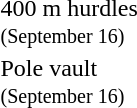<table>
<tr>
<td>400 m hurdles <br> <small>(September 16)</small></td>
<td></td>
<td></td>
<td></td>
</tr>
<tr>
<td>Pole vault <br> <small>(September 16)</small></td>
<td></td>
<td></td>
<td></td>
</tr>
</table>
